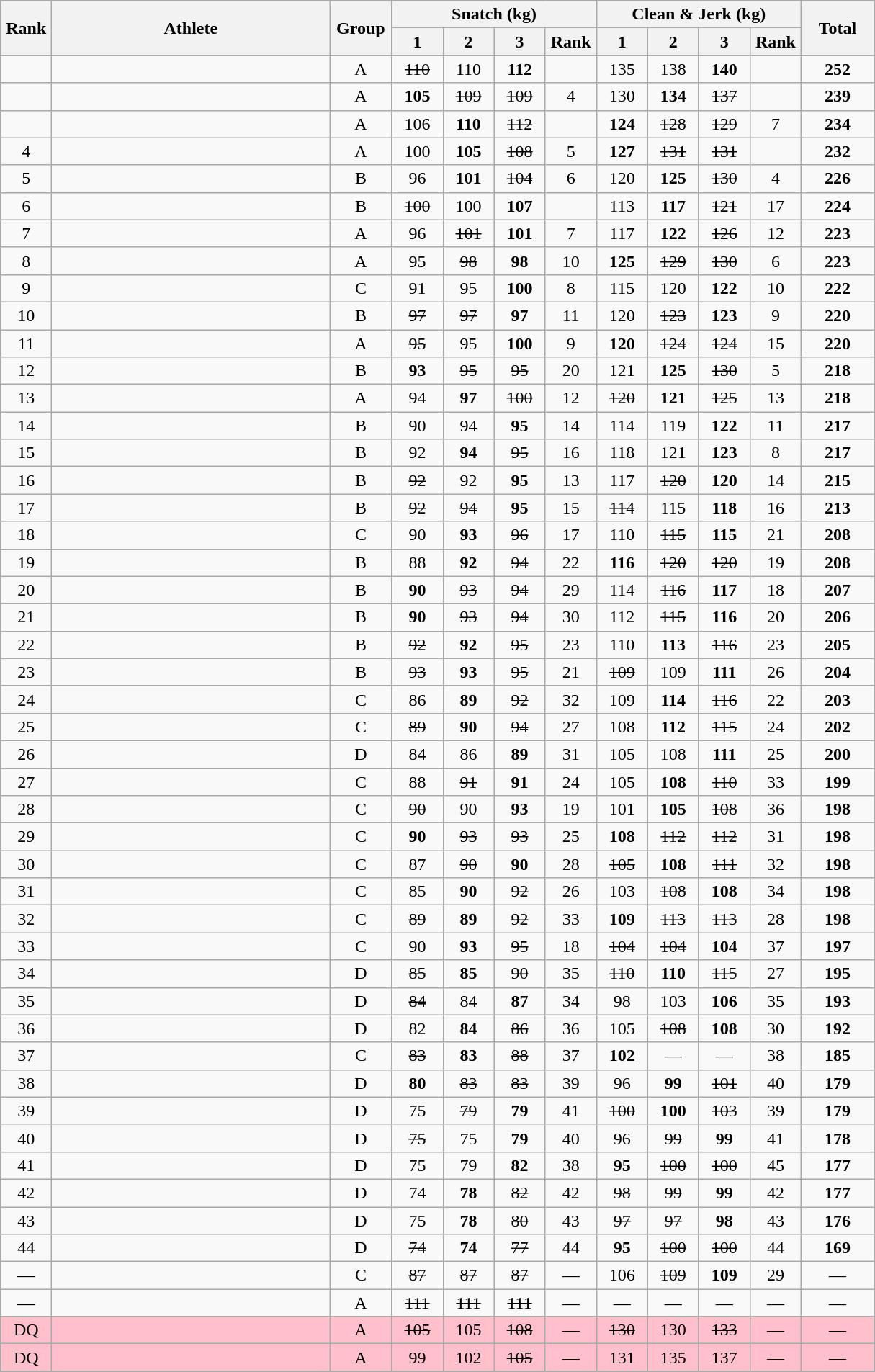<table class = "wikitable" style="text-align:center;">
<tr>
<th rowspan=2 width=40>Rank</th>
<th rowspan=2 width=250>Athlete</th>
<th rowspan=2 width=50>Group</th>
<th colspan=4>Snatch (kg)</th>
<th colspan=4>Clean & Jerk (kg)</th>
<th rowspan=2 width=60>Total</th>
</tr>
<tr>
<th width=40>1</th>
<th width=40>2</th>
<th width=40>3</th>
<th width=40>Rank</th>
<th width=40>1</th>
<th width=40>2</th>
<th width=40>3</th>
<th width=40>Rank</th>
</tr>
<tr>
<td></td>
<td align=left></td>
<td>A</td>
<td><s>110</s></td>
<td>110</td>
<td><strong>112</strong></td>
<td></td>
<td>135</td>
<td>138</td>
<td><strong>140</strong></td>
<td></td>
<td><strong>252</strong></td>
</tr>
<tr>
<td></td>
<td align=left></td>
<td>A</td>
<td><strong>105</strong></td>
<td><s>109</s></td>
<td><s>109</s></td>
<td>4</td>
<td>130</td>
<td><strong>134</strong></td>
<td><s>137</s></td>
<td></td>
<td><strong>239</strong></td>
</tr>
<tr>
<td></td>
<td align=left></td>
<td>A</td>
<td>106</td>
<td><strong>110</strong></td>
<td><s>112</s></td>
<td></td>
<td><strong>124</strong></td>
<td><s>128</s></td>
<td><s>129</s></td>
<td>7</td>
<td><strong>234</strong></td>
</tr>
<tr>
<td>4</td>
<td align=left></td>
<td>A</td>
<td>100</td>
<td><strong>105</strong></td>
<td><s>108</s></td>
<td>5</td>
<td><strong>127</strong></td>
<td><s>131</s></td>
<td><s>131</s></td>
<td></td>
<td><strong>232</strong></td>
</tr>
<tr>
<td>5</td>
<td align=left></td>
<td>B</td>
<td>96</td>
<td><strong>101</strong></td>
<td><s>104</s></td>
<td>6</td>
<td>120</td>
<td><strong>125</strong></td>
<td><s>130</s></td>
<td>4</td>
<td><strong>226</strong></td>
</tr>
<tr>
<td>6</td>
<td align=left></td>
<td>B</td>
<td><s>100</s></td>
<td>100</td>
<td><strong>107</strong></td>
<td></td>
<td>113</td>
<td><strong>117</strong></td>
<td><s>121</s></td>
<td>17</td>
<td><strong>224</strong></td>
</tr>
<tr>
<td>7</td>
<td align=left></td>
<td>A</td>
<td>96</td>
<td><s>101</s></td>
<td><strong>101</strong></td>
<td>7</td>
<td>117</td>
<td><strong>122</strong></td>
<td><s>126</s></td>
<td>12</td>
<td><strong>223</strong></td>
</tr>
<tr>
<td>8</td>
<td align=left></td>
<td>A</td>
<td>95</td>
<td><s>98</s></td>
<td><strong>98</strong></td>
<td>10</td>
<td><strong>125</strong></td>
<td><s>129</s></td>
<td><s>130</s></td>
<td>6</td>
<td><strong>223</strong></td>
</tr>
<tr>
<td>9</td>
<td align=left></td>
<td>C</td>
<td>91</td>
<td>95</td>
<td><strong>100</strong></td>
<td>8</td>
<td>115</td>
<td>120</td>
<td><strong>122</strong></td>
<td>10</td>
<td><strong>222</strong></td>
</tr>
<tr>
<td>10</td>
<td align=left></td>
<td>B</td>
<td><s>97</s></td>
<td><s>97</s></td>
<td><strong>97</strong></td>
<td>11</td>
<td>120</td>
<td><s>123</s></td>
<td><strong>123</strong></td>
<td>9</td>
<td><strong>220</strong></td>
</tr>
<tr>
<td>11</td>
<td align=left></td>
<td>A</td>
<td><s>95</s></td>
<td>95</td>
<td><strong>100</strong></td>
<td>9</td>
<td><strong>120</strong></td>
<td><s>124</s></td>
<td><s>124</s></td>
<td>15</td>
<td><strong>220</strong></td>
</tr>
<tr>
<td>12</td>
<td align=left></td>
<td>B</td>
<td><strong>93</strong></td>
<td><s>95 </s></td>
<td><s>95</s></td>
<td>20</td>
<td>121</td>
<td><strong>125</strong></td>
<td><s>130</s></td>
<td>5</td>
<td><strong>218</strong></td>
</tr>
<tr>
<td>13</td>
<td align=left></td>
<td>A</td>
<td>94</td>
<td><strong>97</strong></td>
<td><s>100</s></td>
<td>12</td>
<td><s>120</s></td>
<td><strong>121</strong></td>
<td><s>125</s></td>
<td>13</td>
<td><strong>218</strong></td>
</tr>
<tr>
<td>14</td>
<td align=left></td>
<td>B</td>
<td>90</td>
<td>94</td>
<td><strong>95</strong></td>
<td>14</td>
<td>114</td>
<td>119</td>
<td><strong>122</strong></td>
<td>11</td>
<td><strong>217</strong></td>
</tr>
<tr>
<td>15</td>
<td align=left></td>
<td>B</td>
<td>92</td>
<td><strong>94</strong></td>
<td><s>95</s></td>
<td>16</td>
<td>118</td>
<td>121</td>
<td><strong>123</strong></td>
<td>8</td>
<td><strong>217</strong></td>
</tr>
<tr>
<td>16</td>
<td align=left></td>
<td>B</td>
<td><s>92</s></td>
<td>92</td>
<td><strong>95</strong></td>
<td>13</td>
<td>117</td>
<td><s>120</s></td>
<td><strong>120</strong></td>
<td>14</td>
<td><strong>215</strong></td>
</tr>
<tr>
<td>17</td>
<td align=left></td>
<td>B</td>
<td><s>92</s></td>
<td><s>94 </s></td>
<td><strong>95</strong></td>
<td>15</td>
<td><s>114</s></td>
<td>115</td>
<td><strong>118</strong></td>
<td>16</td>
<td><strong>213</strong></td>
</tr>
<tr>
<td>18</td>
<td align=left></td>
<td>C</td>
<td>90</td>
<td><strong>93</strong></td>
<td><s>96</s></td>
<td>17</td>
<td>110</td>
<td><s>115</s></td>
<td><strong>115</strong></td>
<td>21</td>
<td><strong>208</strong></td>
</tr>
<tr>
<td>19</td>
<td align=left></td>
<td>B</td>
<td>88</td>
<td><strong>92</strong></td>
<td><s>94</s></td>
<td>22</td>
<td><strong>116</strong></td>
<td><s>120</s></td>
<td><s>120</s></td>
<td>19</td>
<td><strong>208</strong></td>
</tr>
<tr>
<td>20</td>
<td align=left></td>
<td>B</td>
<td><strong>90</strong></td>
<td><s>93</s></td>
<td><s>94</s></td>
<td>29</td>
<td>114</td>
<td><s>116</s></td>
<td><strong>117</strong></td>
<td>18</td>
<td><strong>207</strong></td>
</tr>
<tr>
<td>21</td>
<td align=left></td>
<td>B</td>
<td><strong>90</strong></td>
<td><s>93</s></td>
<td><s>94</s></td>
<td>30</td>
<td>112</td>
<td><s>115</s></td>
<td><strong>116</strong></td>
<td>20</td>
<td><strong>206</strong></td>
</tr>
<tr>
<td>22</td>
<td align=left></td>
<td>B</td>
<td><s>92</s></td>
<td><strong>92</strong></td>
<td><s>95 </s></td>
<td>23</td>
<td>110</td>
<td><strong>113</strong></td>
<td><s>116</s></td>
<td>23</td>
<td><strong>205</strong></td>
</tr>
<tr>
<td>23</td>
<td align=left></td>
<td>B</td>
<td><s>93</s></td>
<td><strong>93</strong></td>
<td><s>95</s></td>
<td>21</td>
<td><s>109</s></td>
<td>109</td>
<td><strong>111</strong></td>
<td>26</td>
<td><strong>204</strong></td>
</tr>
<tr>
<td>24</td>
<td align=left></td>
<td>C</td>
<td>86</td>
<td><strong>89</strong></td>
<td><s>92</s></td>
<td>32</td>
<td>109</td>
<td><strong>114</strong></td>
<td><s>116</s></td>
<td>22</td>
<td><strong>203</strong></td>
</tr>
<tr>
<td>25</td>
<td align=left></td>
<td>C</td>
<td><s>89</s></td>
<td><strong>90</strong></td>
<td><s>94</s></td>
<td>27</td>
<td>108</td>
<td><strong>112</strong></td>
<td><s>115</s></td>
<td>24</td>
<td><strong>202</strong></td>
</tr>
<tr>
<td>26</td>
<td align=left></td>
<td>D</td>
<td>84</td>
<td>86</td>
<td><strong>89</strong></td>
<td>31</td>
<td>105</td>
<td>108</td>
<td><strong>111</strong></td>
<td>25</td>
<td><strong>200</strong></td>
</tr>
<tr>
<td>27</td>
<td align=left></td>
<td>C</td>
<td>88</td>
<td><s>91</s></td>
<td><strong>91</strong></td>
<td>24</td>
<td>105</td>
<td><strong>108</strong></td>
<td><s>110</s></td>
<td>33</td>
<td><strong>199</strong></td>
</tr>
<tr>
<td>28</td>
<td align=left></td>
<td>C</td>
<td><s>90</s></td>
<td>90</td>
<td><strong>93</strong></td>
<td>19</td>
<td>101</td>
<td><strong>105</strong></td>
<td><s>108 </s></td>
<td>36</td>
<td><strong>198</strong></td>
</tr>
<tr>
<td>29</td>
<td align=left></td>
<td>C</td>
<td><strong>90</strong></td>
<td><s>93</s></td>
<td><s>93</s></td>
<td>25</td>
<td><strong>108</strong></td>
<td><s>112</s></td>
<td><s>112 </s></td>
<td>31</td>
<td><strong>198</strong></td>
</tr>
<tr>
<td>30</td>
<td align=left></td>
<td>C</td>
<td>87</td>
<td><s>90</s></td>
<td><strong>90</strong></td>
<td>28</td>
<td><s>105</s></td>
<td><strong>108</strong></td>
<td><s>111</s></td>
<td>32</td>
<td><strong>198</strong></td>
</tr>
<tr>
<td>31</td>
<td align=left></td>
<td>C</td>
<td>85</td>
<td><strong>90</strong></td>
<td><s>92</s></td>
<td>26</td>
<td>103</td>
<td><s>108</s></td>
<td><strong>108</strong></td>
<td>34</td>
<td><strong>198</strong></td>
</tr>
<tr>
<td>32</td>
<td align=left></td>
<td>C</td>
<td><s>89</s></td>
<td><strong>89</strong></td>
<td><s>92</s></td>
<td>33</td>
<td><strong>109</strong></td>
<td><s>113</s></td>
<td><s>113 </s></td>
<td>28</td>
<td><strong>198</strong></td>
</tr>
<tr>
<td>33</td>
<td align=left></td>
<td>C</td>
<td>90</td>
<td><strong>93</strong></td>
<td><s>95</s></td>
<td>18</td>
<td><s>104</s></td>
<td><s>104</s></td>
<td><strong>104</strong></td>
<td>37</td>
<td><strong>197</strong></td>
</tr>
<tr>
<td>34</td>
<td align=left></td>
<td>D</td>
<td><s>85</s></td>
<td><strong>85</strong></td>
<td><s>90</s></td>
<td>35</td>
<td><s>110</s></td>
<td><strong>110</strong></td>
<td><s>115 </s></td>
<td>27</td>
<td><strong>195</strong></td>
</tr>
<tr>
<td>35</td>
<td align=left></td>
<td>D</td>
<td><s>84</s></td>
<td>84</td>
<td><strong>87</strong></td>
<td>34</td>
<td>98</td>
<td>103</td>
<td><strong>106</strong></td>
<td>35</td>
<td><strong>193</strong></td>
</tr>
<tr>
<td>36</td>
<td align=left></td>
<td>D</td>
<td>82</td>
<td><strong>84</strong></td>
<td><s>86</s></td>
<td>36</td>
<td>105</td>
<td><s>108</s></td>
<td><strong>108</strong></td>
<td>30</td>
<td><strong>192</strong></td>
</tr>
<tr>
<td>37</td>
<td align=left></td>
<td>C</td>
<td><s>83</s></td>
<td><strong>83</strong></td>
<td><s>88</s></td>
<td>37</td>
<td><strong>102</strong></td>
<td>—</td>
<td>—</td>
<td>38</td>
<td><strong>185</strong></td>
</tr>
<tr>
<td>38</td>
<td align=left></td>
<td>D</td>
<td><strong>80</strong></td>
<td><s>83</s></td>
<td><s>83</s></td>
<td>39</td>
<td>96</td>
<td><strong>99</strong></td>
<td><s>101</s></td>
<td>40</td>
<td><strong>179</strong></td>
</tr>
<tr>
<td>39</td>
<td align=left></td>
<td>D</td>
<td>75</td>
<td><s>79</s></td>
<td><strong>79</strong></td>
<td>41</td>
<td><s>100</s></td>
<td><strong>100</strong></td>
<td><s>103 </s></td>
<td>39</td>
<td><strong>179</strong></td>
</tr>
<tr>
<td>40</td>
<td align=left></td>
<td>D</td>
<td><s>75</s></td>
<td>75</td>
<td><strong>79</strong></td>
<td>40</td>
<td>96</td>
<td><s>99</s></td>
<td><strong>99</strong></td>
<td>41</td>
<td><strong>178</strong></td>
</tr>
<tr>
<td>41</td>
<td align=left></td>
<td>D</td>
<td>75</td>
<td>79</td>
<td><strong>82</strong></td>
<td>38</td>
<td><strong>95</strong></td>
<td><s>100</s></td>
<td><s>100</s></td>
<td>45</td>
<td><strong>177</strong></td>
</tr>
<tr>
<td>42</td>
<td align=left></td>
<td>D</td>
<td>74</td>
<td><strong>78</strong></td>
<td><s>82</s></td>
<td>42</td>
<td><s>98</s></td>
<td><s>99</s></td>
<td><strong>99</strong></td>
<td>42</td>
<td><strong>177</strong></td>
</tr>
<tr>
<td>43</td>
<td align=left></td>
<td>D</td>
<td>75</td>
<td><strong>78</strong></td>
<td><s>80</s></td>
<td>43</td>
<td><s>97</s></td>
<td><s>97</s></td>
<td><strong>98</strong></td>
<td>43</td>
<td><strong>176</strong></td>
</tr>
<tr>
<td>44</td>
<td align=left></td>
<td>D</td>
<td><s>74</s></td>
<td><strong>74</strong></td>
<td><s>77</s></td>
<td>44</td>
<td><strong>95</strong></td>
<td><s>100</s></td>
<td><s>100 </s></td>
<td>44</td>
<td><strong>169</strong></td>
</tr>
<tr>
<td>—</td>
<td align=left></td>
<td>C</td>
<td><s>87</s></td>
<td><s>87</s></td>
<td><s>87</s></td>
<td>—</td>
<td>106</td>
<td><s>109</s></td>
<td><strong>109</strong></td>
<td>29</td>
<td>—</td>
</tr>
<tr>
<td>—</td>
<td align=left></td>
<td>A</td>
<td><s>111</s></td>
<td><s>111</s></td>
<td><s>111</s></td>
<td>—</td>
<td>—</td>
<td>—</td>
<td>—</td>
<td>—</td>
<td>—</td>
</tr>
<tr bgcolor=pink>
<td>DQ</td>
<td align=left></td>
<td>A</td>
<td><s>105</s></td>
<td>105</td>
<td><s>108</s></td>
<td>—</td>
<td><s>130</s></td>
<td>130</td>
<td><s>133</s></td>
<td>—</td>
<td>—</td>
</tr>
<tr bgcolor=pink>
<td>DQ</td>
<td align=left></td>
<td>A</td>
<td>99</td>
<td>102</td>
<td><s>105</s></td>
<td>—</td>
<td>131</td>
<td>135</td>
<td>137</td>
<td>—</td>
<td>—</td>
</tr>
</table>
